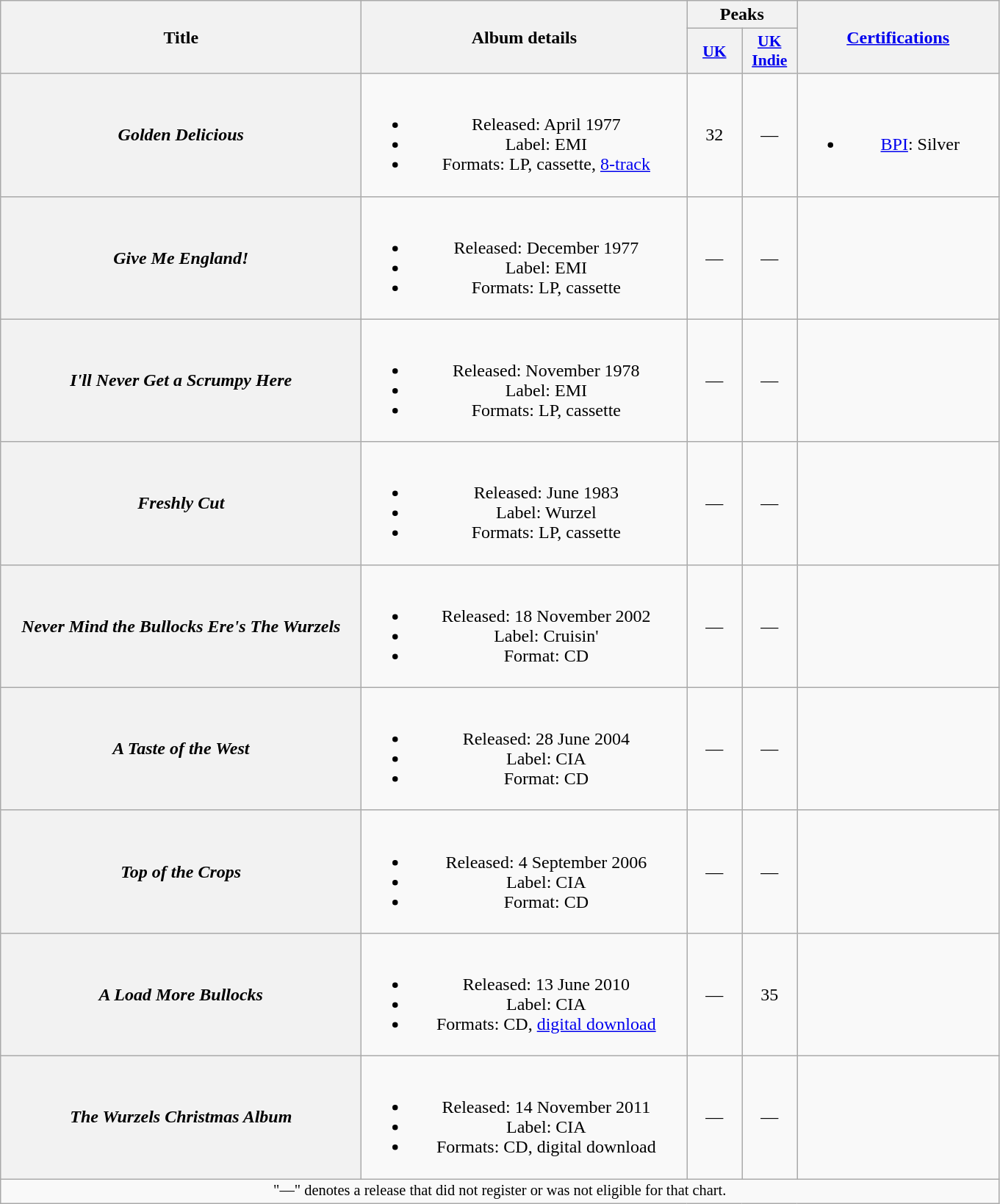<table class="wikitable plainrowheaders" style="text-align:center;">
<tr>
<th scope="col" rowspan="2" style="width:20em;">Title</th>
<th scope="col" rowspan="2" style="width:18em;">Album details</th>
<th scope="col" colspan="2">Peaks</th>
<th scope="col" rowspan="2" style="width:11em;"><a href='#'>Certifications</a></th>
</tr>
<tr>
<th scope="col" style="width:3em;font-size:90%;"><a href='#'>UK</a><br></th>
<th scope="col" style="width:3em;font-size:90%;"><a href='#'>UK<br>Indie</a><br></th>
</tr>
<tr>
<th scope="row"><em>Golden Delicious</em></th>
<td><br><ul><li>Released: April 1977</li><li>Label: EMI</li><li>Formats: LP, cassette, <a href='#'>8-track</a></li></ul></td>
<td>32</td>
<td>—</td>
<td><br><ul><li><a href='#'>BPI</a>: Silver</li></ul></td>
</tr>
<tr>
<th scope="row"><em>Give Me England!</em></th>
<td><br><ul><li>Released: December 1977</li><li>Label: EMI</li><li>Formats: LP, cassette</li></ul></td>
<td>—</td>
<td>—</td>
<td></td>
</tr>
<tr>
<th scope="row"><em>I'll Never Get a Scrumpy Here</em></th>
<td><br><ul><li>Released: November 1978</li><li>Label: EMI</li><li>Formats: LP, cassette</li></ul></td>
<td>—</td>
<td>—</td>
<td></td>
</tr>
<tr>
<th scope="row"><em>Freshly Cut</em></th>
<td><br><ul><li>Released: June 1983</li><li>Label: Wurzel</li><li>Formats: LP, cassette</li></ul></td>
<td>—</td>
<td>—</td>
<td></td>
</tr>
<tr>
<th scope="row"><em>Never Mind the Bullocks Ere's The Wurzels</em></th>
<td><br><ul><li>Released: 18 November 2002</li><li>Label: Cruisin'</li><li>Format: CD</li></ul></td>
<td>—</td>
<td>—</td>
<td></td>
</tr>
<tr>
<th scope="row"><em>A Taste of the West</em></th>
<td><br><ul><li>Released: 28 June 2004</li><li>Label: CIA</li><li>Format: CD</li></ul></td>
<td>—</td>
<td>—</td>
<td></td>
</tr>
<tr>
<th scope="row"><em>Top of the Crops</em></th>
<td><br><ul><li>Released: 4 September 2006</li><li>Label: CIA</li><li>Format: CD</li></ul></td>
<td>—</td>
<td>—</td>
<td></td>
</tr>
<tr>
<th scope="row"><em>A Load More Bullocks</em></th>
<td><br><ul><li>Released: 13 June 2010</li><li>Label: CIA</li><li>Formats: CD, <a href='#'>digital download</a></li></ul></td>
<td>—</td>
<td>35</td>
<td></td>
</tr>
<tr>
<th scope="row"><em>The Wurzels Christmas Album</em></th>
<td><br><ul><li>Released: 14 November 2011</li><li>Label: CIA</li><li>Formats: CD, digital download</li></ul></td>
<td>—</td>
<td>—</td>
<td></td>
</tr>
<tr>
<td colspan="5" align="center" style="font-size:85%">"—" denotes a release that did not register or was not eligible for that chart.</td>
</tr>
</table>
